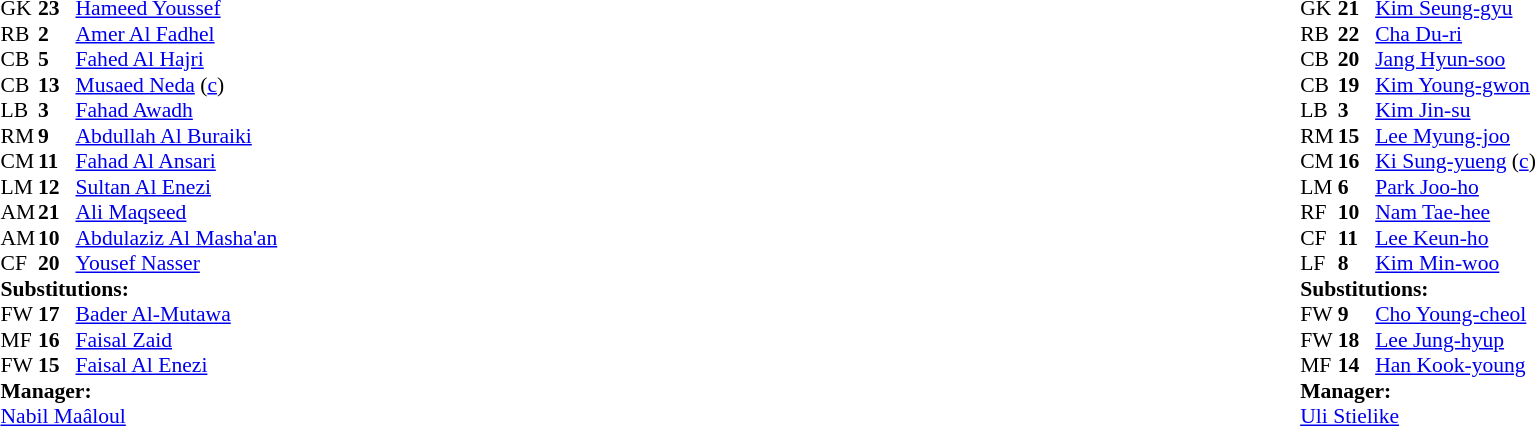<table width="100%">
<tr>
<td valign="top" width="40%"><br><table style="font-size:90%;" cellspacing="0" cellpadding="0">
<tr>
<th width="25"></th>
<th width="25"></th>
</tr>
<tr>
<td>GK</td>
<td><strong>23</strong></td>
<td><a href='#'>Hameed Youssef</a></td>
</tr>
<tr>
<td>RB</td>
<td><strong>2</strong></td>
<td><a href='#'>Amer Al Fadhel</a></td>
</tr>
<tr>
<td>CB</td>
<td><strong>5</strong></td>
<td><a href='#'>Fahed Al Hajri</a></td>
</tr>
<tr>
<td>CB</td>
<td><strong>13</strong></td>
<td><a href='#'>Musaed Neda</a> (<a href='#'>c</a>)</td>
</tr>
<tr>
<td>LB</td>
<td><strong>3</strong></td>
<td><a href='#'>Fahad Awadh</a></td>
<td></td>
</tr>
<tr>
<td>RM</td>
<td><strong>9</strong></td>
<td><a href='#'>Abdullah Al Buraiki</a></td>
<td></td>
<td></td>
</tr>
<tr>
<td>CM</td>
<td><strong>11</strong></td>
<td><a href='#'>Fahad Al Ansari</a></td>
</tr>
<tr>
<td>LM</td>
<td><strong>12</strong></td>
<td><a href='#'>Sultan Al Enezi</a></td>
<td></td>
<td></td>
</tr>
<tr>
<td>AM</td>
<td><strong>21</strong></td>
<td><a href='#'>Ali Maqseed</a></td>
</tr>
<tr>
<td>AM</td>
<td><strong>10</strong></td>
<td><a href='#'>Abdulaziz Al Masha'an</a></td>
</tr>
<tr>
<td>CF</td>
<td><strong>20</strong></td>
<td><a href='#'>Yousef Nasser</a></td>
<td></td>
<td></td>
</tr>
<tr>
<td colspan=3><strong>Substitutions:</strong></td>
</tr>
<tr>
<td>FW</td>
<td><strong>17</strong></td>
<td><a href='#'>Bader Al-Mutawa</a></td>
<td></td>
<td></td>
</tr>
<tr>
<td>MF</td>
<td><strong>16</strong></td>
<td><a href='#'>Faisal Zaid</a></td>
<td></td>
<td></td>
</tr>
<tr>
<td>FW</td>
<td><strong>15</strong></td>
<td><a href='#'>Faisal Al Enezi</a></td>
<td></td>
<td></td>
</tr>
<tr>
<td colspan=3><strong>Manager:</strong></td>
</tr>
<tr>
<td colspan=4> <a href='#'>Nabil Maâloul</a></td>
</tr>
</table>
</td>
<td valign="top"></td>
<td valign="top" width="50%"><br><table style="font-size:90%;" cellspacing="0" cellpadding="0" align="center">
<tr>
<th width=25></th>
<th width=25></th>
</tr>
<tr>
<td>GK</td>
<td><strong>21</strong></td>
<td><a href='#'>Kim Seung-gyu</a></td>
</tr>
<tr>
<td>RB</td>
<td><strong>22</strong></td>
<td><a href='#'>Cha Du-ri</a></td>
<td></td>
</tr>
<tr>
<td>CB</td>
<td><strong>20</strong></td>
<td><a href='#'>Jang Hyun-soo</a></td>
<td></td>
</tr>
<tr>
<td>CB</td>
<td><strong>19</strong></td>
<td><a href='#'>Kim Young-gwon</a></td>
</tr>
<tr>
<td>LB</td>
<td><strong>3</strong></td>
<td><a href='#'>Kim Jin-su</a></td>
</tr>
<tr>
<td>RM</td>
<td><strong>15</strong></td>
<td><a href='#'>Lee Myung-joo</a></td>
<td></td>
<td></td>
</tr>
<tr>
<td>CM</td>
<td><strong>16</strong></td>
<td><a href='#'>Ki Sung-yueng</a> (<a href='#'>c</a>)</td>
</tr>
<tr>
<td>LM</td>
<td><strong>6</strong></td>
<td><a href='#'>Park Joo-ho</a></td>
</tr>
<tr>
<td>RF</td>
<td><strong>10</strong></td>
<td><a href='#'>Nam Tae-hee</a></td>
<td></td>
<td></td>
</tr>
<tr>
<td>CF</td>
<td><strong>11</strong></td>
<td><a href='#'>Lee Keun-ho</a></td>
</tr>
<tr>
<td>LF</td>
<td><strong>8</strong></td>
<td><a href='#'>Kim Min-woo</a></td>
<td></td>
<td></td>
</tr>
<tr>
<td colspan=3><strong>Substitutions:</strong></td>
</tr>
<tr>
<td>FW</td>
<td><strong>9</strong></td>
<td><a href='#'>Cho Young-cheol</a></td>
<td></td>
<td></td>
</tr>
<tr>
<td>FW</td>
<td><strong>18</strong></td>
<td><a href='#'>Lee Jung-hyup</a></td>
<td></td>
<td></td>
</tr>
<tr>
<td>MF</td>
<td><strong>14</strong></td>
<td><a href='#'>Han Kook-young</a></td>
<td></td>
<td></td>
</tr>
<tr>
<td colspan=3><strong>Manager:</strong></td>
</tr>
<tr>
<td colspan=4> <a href='#'>Uli Stielike</a></td>
</tr>
</table>
</td>
</tr>
</table>
